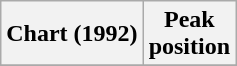<table class="wikitable sortable plainrowheaders">
<tr>
<th>Chart (1992)</th>
<th>Peak<br>position</th>
</tr>
<tr>
</tr>
</table>
